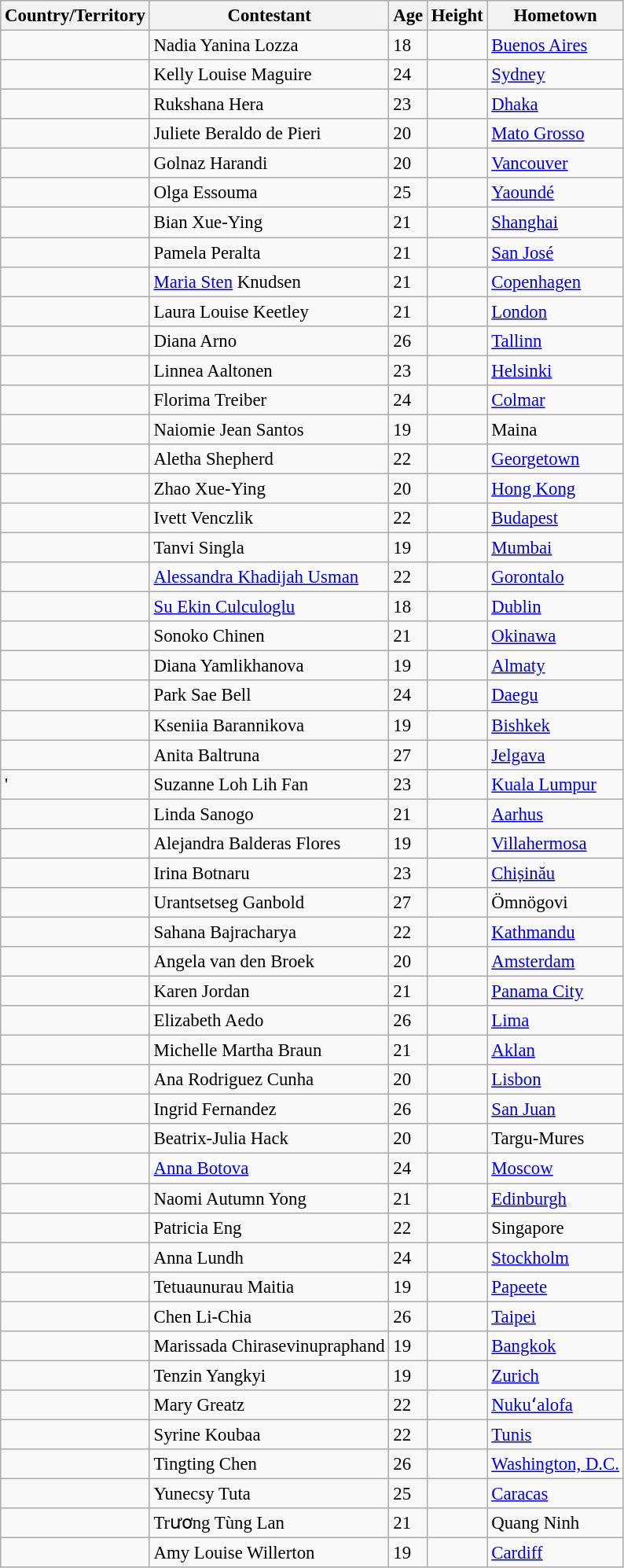<table class="wikitable sortable" style="font-size: 95%;">
<tr>
<th>Country/Territory</th>
<th>Contestant</th>
<th>Age</th>
<th>Height</th>
<th>Hometown</th>
</tr>
<tr>
<td></td>
<td>Nadia Yanina Lozza</td>
<td>18</td>
<td></td>
<td><a href='#'>Buenos Aires</a></td>
</tr>
<tr>
<td></td>
<td>Kelly Louise Maguire</td>
<td>24</td>
<td></td>
<td><a href='#'>Sydney</a></td>
</tr>
<tr>
<td></td>
<td>Rukshana Hera</td>
<td>23</td>
<td></td>
<td><a href='#'>Dhaka</a></td>
</tr>
<tr>
<td></td>
<td>Juliete Beraldo de Pieri</td>
<td>20</td>
<td></td>
<td><a href='#'>Mato Grosso</a></td>
</tr>
<tr>
<td></td>
<td>Golnaz Harandi</td>
<td>20</td>
<td></td>
<td><a href='#'>Vancouver</a></td>
</tr>
<tr>
<td></td>
<td>Olga Essouma</td>
<td>25</td>
<td></td>
<td><a href='#'>Yaoundé</a></td>
</tr>
<tr>
<td></td>
<td>Bian Xue-Ying</td>
<td>21</td>
<td></td>
<td><a href='#'>Shanghai</a></td>
</tr>
<tr>
<td></td>
<td>Pamela Peralta</td>
<td>21</td>
<td></td>
<td><a href='#'>San José</a></td>
</tr>
<tr>
<td></td>
<td><a href='#'>Maria Sten</a> Knudsen</td>
<td>21</td>
<td></td>
<td><a href='#'>Copenhagen</a></td>
</tr>
<tr>
<td></td>
<td>Laura Louise Keetley</td>
<td>21</td>
<td></td>
<td><a href='#'>London</a></td>
</tr>
<tr>
<td></td>
<td>Diana Arno</td>
<td>26</td>
<td></td>
<td><a href='#'>Tallinn</a></td>
</tr>
<tr>
<td></td>
<td>Linnea Aaltonen</td>
<td>23</td>
<td></td>
<td><a href='#'>Helsinki</a></td>
</tr>
<tr>
<td></td>
<td>Florima Treiber</td>
<td>24</td>
<td></td>
<td><a href='#'>Colmar</a></td>
</tr>
<tr>
<td></td>
<td>Naiomie Jean Santos</td>
<td>19</td>
<td></td>
<td>Maina</td>
</tr>
<tr>
<td></td>
<td>Aletha Shepherd</td>
<td>22</td>
<td></td>
<td><a href='#'>Georgetown</a></td>
</tr>
<tr>
<td></td>
<td>Zhao Xue-Ying</td>
<td>20</td>
<td></td>
<td><a href='#'>Hong Kong</a></td>
</tr>
<tr>
<td></td>
<td>Ivett Venczlik</td>
<td>22</td>
<td></td>
<td><a href='#'>Budapest</a></td>
</tr>
<tr>
<td></td>
<td>Tanvi Singla</td>
<td>19</td>
<td></td>
<td><a href='#'>Mumbai</a></td>
</tr>
<tr>
<td></td>
<td><a href='#'>Alessandra Khadijah Usman</a></td>
<td>22</td>
<td></td>
<td><a href='#'>Gorontalo</a></td>
</tr>
<tr>
<td></td>
<td><a href='#'>Su Ekin Culculoglu</a></td>
<td>18</td>
<td></td>
<td><a href='#'>Dublin</a></td>
</tr>
<tr>
<td></td>
<td>Sonoko Chinen</td>
<td>21</td>
<td></td>
<td><a href='#'>Okinawa</a></td>
</tr>
<tr>
<td></td>
<td>Diana Yamlikhanova</td>
<td>19</td>
<td></td>
<td><a href='#'>Almaty</a></td>
</tr>
<tr>
<td></td>
<td>Park Sae Bell</td>
<td>24</td>
<td></td>
<td><a href='#'>Daegu</a></td>
</tr>
<tr>
<td></td>
<td>Kseniia Barannikova</td>
<td>19</td>
<td></td>
<td><a href='#'>Bishkek</a></td>
</tr>
<tr>
<td></td>
<td>Anita Baltruna</td>
<td>27</td>
<td></td>
<td><a href='#'>Jelgava</a></td>
</tr>
<tr>
<td>'</td>
<td>Suzanne Loh Lih Fan</td>
<td>23</td>
<td></td>
<td><a href='#'>Kuala Lumpur</a></td>
</tr>
<tr>
<td></td>
<td>Linda Sanogo</td>
<td>21</td>
<td></td>
<td><a href='#'>Aarhus</a></td>
</tr>
<tr>
<td></td>
<td>Alejandra Balderas Flores</td>
<td>19</td>
<td></td>
<td><a href='#'>Villahermosa</a></td>
</tr>
<tr>
<td></td>
<td>Irina Botnaru</td>
<td>23</td>
<td></td>
<td><a href='#'>Chișinău</a></td>
</tr>
<tr>
<td></td>
<td>Urantsetseg Ganbold</td>
<td>27</td>
<td></td>
<td>Ömnögovi</td>
</tr>
<tr>
<td></td>
<td>Sahana Bajracharya</td>
<td>22</td>
<td></td>
<td><a href='#'>Kathmandu</a></td>
</tr>
<tr>
<td></td>
<td>Angela van den Broek</td>
<td>20</td>
<td></td>
<td><a href='#'>Amsterdam</a></td>
</tr>
<tr>
<td></td>
<td>Karen Jordan</td>
<td>21</td>
<td></td>
<td><a href='#'>Panama City</a></td>
</tr>
<tr>
<td></td>
<td>Elizabeth Aedo</td>
<td>26</td>
<td></td>
<td><a href='#'>Lima</a></td>
</tr>
<tr>
<td></td>
<td>Michelle Martha Braun</td>
<td>21</td>
<td></td>
<td><a href='#'>Aklan</a></td>
</tr>
<tr>
<td></td>
<td>Ana Rodriguez Cunha</td>
<td>20</td>
<td></td>
<td><a href='#'>Lisbon</a></td>
</tr>
<tr>
<td></td>
<td>Ingrid Fernandez</td>
<td>26</td>
<td></td>
<td><a href='#'>San Juan</a></td>
</tr>
<tr>
<td></td>
<td>Beatrix-Julia Hack</td>
<td>20</td>
<td></td>
<td>Targu-Mures</td>
</tr>
<tr>
<td></td>
<td><a href='#'>Anna Botova</a></td>
<td>24</td>
<td></td>
<td><a href='#'>Moscow</a></td>
</tr>
<tr>
<td></td>
<td>Naomi Autumn Yong</td>
<td>21</td>
<td></td>
<td><a href='#'>Edinburgh</a></td>
</tr>
<tr>
<td></td>
<td>Patricia Eng</td>
<td>22</td>
<td></td>
<td>Singapore</td>
</tr>
<tr>
<td></td>
<td>Anna Lundh</td>
<td>24</td>
<td></td>
<td><a href='#'>Stockholm</a></td>
</tr>
<tr>
<td></td>
<td>Tetuaunurau Maitia</td>
<td>19</td>
<td></td>
<td><a href='#'>Papeete</a></td>
</tr>
<tr>
<td></td>
<td>Chen Li-Chia</td>
<td>26</td>
<td></td>
<td><a href='#'>Taipei</a></td>
</tr>
<tr>
<td></td>
<td>Marissada Chirasevinupraphand</td>
<td>19</td>
<td></td>
<td><a href='#'>Bangkok</a></td>
</tr>
<tr>
<td></td>
<td>Tenzin Yangkyi</td>
<td>19</td>
<td></td>
<td><a href='#'>Zurich</a></td>
</tr>
<tr>
<td></td>
<td>Mary Greatz</td>
<td>22</td>
<td></td>
<td><a href='#'>Nukuʻalofa</a></td>
</tr>
<tr>
<td></td>
<td>Syrine Koubaa</td>
<td>22</td>
<td></td>
<td><a href='#'>Tunis</a></td>
</tr>
<tr>
<td></td>
<td>Tingting Chen</td>
<td>26</td>
<td></td>
<td><a href='#'>Washington, D.C.</a></td>
</tr>
<tr>
<td></td>
<td>Yunecsy Tuta</td>
<td>25</td>
<td></td>
<td><a href='#'>Caracas</a></td>
</tr>
<tr>
<td></td>
<td>Trương Tùng Lan</td>
<td>21</td>
<td></td>
<td>Quang Ninh</td>
</tr>
<tr>
<td></td>
<td>Amy Louise Willerton</td>
<td>19</td>
<td></td>
<td><a href='#'>Cardiff</a></td>
</tr>
</table>
